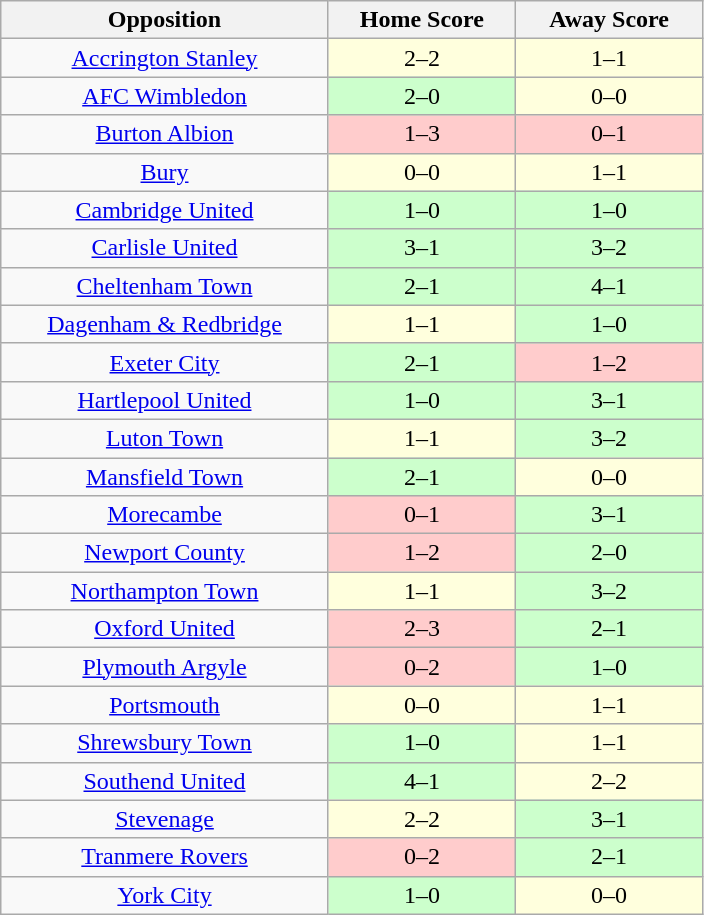<table class="wikitable">
<tr>
<th style="width:35%;">Opposition</th>
<th style="width:20%;">Home Score</th>
<th style="width:20%;">Away Score</th>
</tr>
<tr>
<td style="text-align:center;"><a href='#'>Accrington Stanley</a></td>
<td style="background:#ffd; text-align:center;">2–2</td>
<td style="background:#ffd; text-align:center;">1–1</td>
</tr>
<tr>
<td style="text-align:center;"><a href='#'>AFC Wimbledon</a></td>
<td style="background:#cfc; text-align:center;">2–0</td>
<td style="background:#ffd; text-align:center;">0–0</td>
</tr>
<tr>
<td style="text-align:center;"><a href='#'>Burton Albion</a></td>
<td style="background:#ffcccc; text-align:center;">1–3</td>
<td style="background:#ffcccc; text-align:center;">0–1</td>
</tr>
<tr>
<td style="text-align:center;"><a href='#'>Bury</a></td>
<td style="background:#ffd; text-align:center;">0–0</td>
<td style="background:#ffd; text-align:center;">1–1</td>
</tr>
<tr>
<td style="text-align:center;"><a href='#'>Cambridge United</a></td>
<td style="background:#cfc; text-align:center;">1–0</td>
<td style="background:#cfc; text-align:center;">1–0</td>
</tr>
<tr>
<td style="text-align:center;"><a href='#'>Carlisle United</a></td>
<td style="background:#cfc; text-align:center;">3–1</td>
<td style="background:#cfc; text-align:center;">3–2</td>
</tr>
<tr>
<td style="text-align:center;"><a href='#'>Cheltenham Town</a></td>
<td style="background:#cfc; text-align:center;">2–1</td>
<td style="background:#cfc; text-align:center;">4–1</td>
</tr>
<tr>
<td style="text-align:center;"><a href='#'>Dagenham & Redbridge</a></td>
<td style="background:#ffd; text-align:center;">1–1</td>
<td style="background:#cfc; text-align:center;">1–0</td>
</tr>
<tr>
<td style="text-align:center;"><a href='#'>Exeter City</a></td>
<td style="background:#cfc; text-align:center;">2–1</td>
<td style="background:#ffcccc; text-align:center;">1–2</td>
</tr>
<tr>
<td style="text-align:center;"><a href='#'>Hartlepool United</a></td>
<td style="background:#cfc; text-align:center;">1–0</td>
<td style="background:#cfc; text-align:center;">3–1</td>
</tr>
<tr>
<td style="text-align:center;"><a href='#'>Luton Town</a></td>
<td style="background:#ffd; text-align:center;">1–1</td>
<td style="background:#cfc; text-align:center;">3–2</td>
</tr>
<tr>
<td style="text-align:center;"><a href='#'>Mansfield Town</a></td>
<td style="background:#cfc; text-align:center;">2–1</td>
<td style="background:#ffd; text-align:center;">0–0</td>
</tr>
<tr>
<td style="text-align:center;"><a href='#'>Morecambe</a></td>
<td style="background:#ffcccc; text-align:center;">0–1</td>
<td style="background:#cfc; text-align:center;">3–1</td>
</tr>
<tr>
<td style="text-align:center;"><a href='#'>Newport County</a></td>
<td style="background:#ffcccc; text-align:center;">1–2</td>
<td style="background:#cfc; text-align:center;">2–0</td>
</tr>
<tr>
<td style="text-align:center;"><a href='#'>Northampton Town</a></td>
<td style="background:#ffd; text-align:center;">1–1</td>
<td style="background:#cfc; text-align:center;">3–2</td>
</tr>
<tr>
<td style="text-align:center;"><a href='#'>Oxford United</a></td>
<td style="background:#ffcccc; text-align:center;">2–3</td>
<td style="background:#cfc; text-align:center;">2–1</td>
</tr>
<tr>
<td style="text-align:center;"><a href='#'>Plymouth Argyle</a></td>
<td style="background:#ffcccc; text-align:center;">0–2</td>
<td style="background:#cfc; text-align:center;">1–0</td>
</tr>
<tr>
<td style="text-align:center;"><a href='#'>Portsmouth</a></td>
<td style="background:#ffd; text-align:center;">0–0</td>
<td style="background:#ffd; text-align:center;">1–1</td>
</tr>
<tr>
<td style="text-align:center;"><a href='#'>Shrewsbury Town</a></td>
<td style="background:#cfc; text-align:center;">1–0</td>
<td style="background:#ffd; text-align:center;">1–1</td>
</tr>
<tr>
<td style="text-align:center;"><a href='#'>Southend United</a></td>
<td style="background:#cfc; text-align:center;">4–1</td>
<td style="background:#ffd; text-align:center;">2–2</td>
</tr>
<tr>
<td style="text-align:center;"><a href='#'>Stevenage</a></td>
<td style="background:#ffd; text-align:center;">2–2</td>
<td style="background:#cfc; text-align:center;">3–1</td>
</tr>
<tr>
<td style="text-align:center;"><a href='#'>Tranmere Rovers</a></td>
<td style="background:#ffcccc; text-align:center;">0–2</td>
<td style="background:#cfc; text-align:center;">2–1</td>
</tr>
<tr>
<td style="text-align:center;"><a href='#'>York City</a></td>
<td style="background:#cfc; text-align:center;">1–0</td>
<td style="background:#ffd; text-align:center;">0–0</td>
</tr>
</table>
